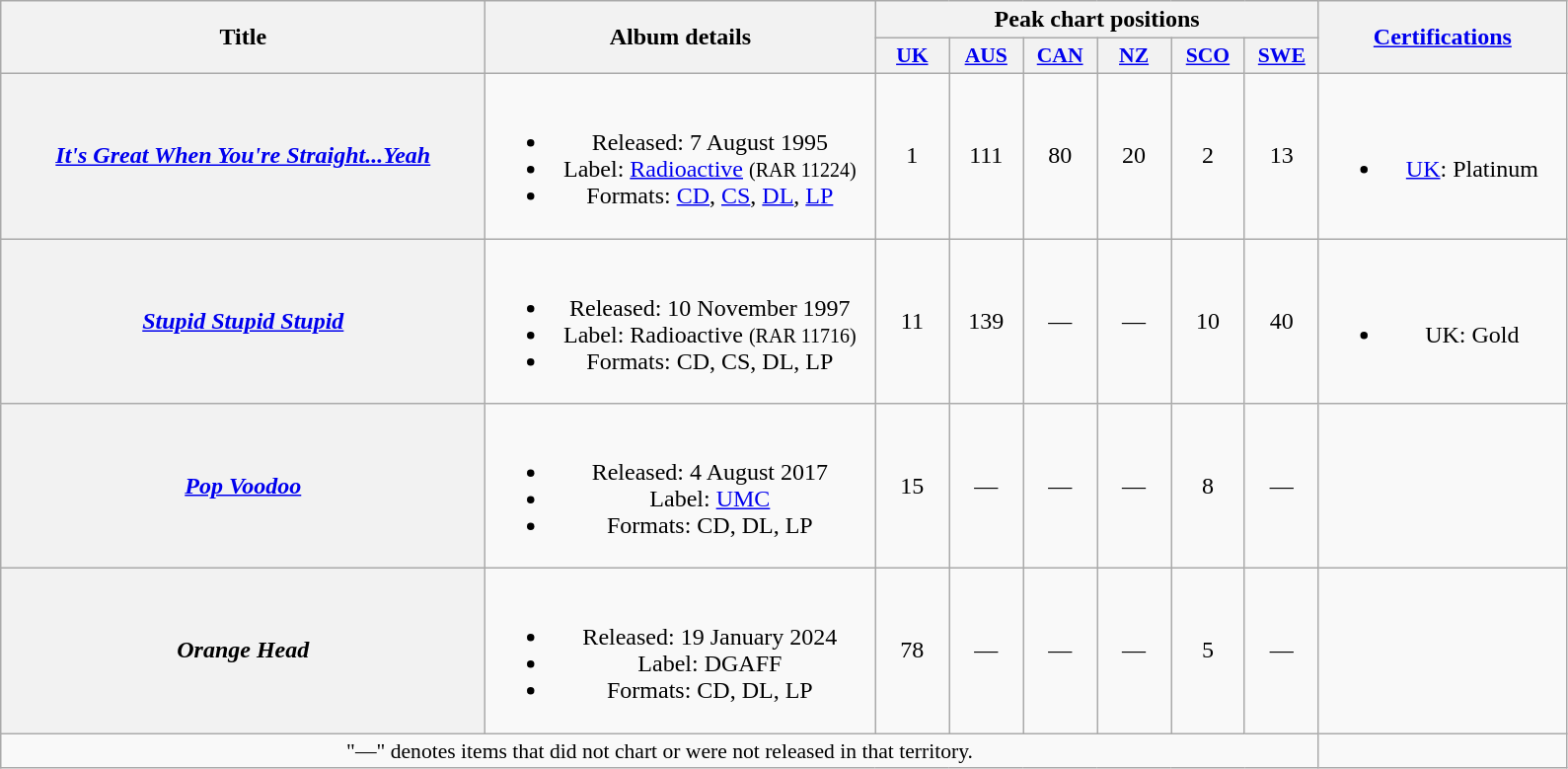<table class="wikitable plainrowheaders" style="text-align:center;">
<tr>
<th scope="col" rowspan="2" style="width:20em;">Title</th>
<th scope="col" rowspan="2" style="width:16em;">Album details</th>
<th scope="col" colspan="6">Peak chart positions</th>
<th rowspan="2" style="width:10em;"><a href='#'>Certifications</a></th>
</tr>
<tr>
<th style="width:3em;font-size:90%;"><a href='#'>UK</a><br></th>
<th style="width:3em;font-size:90%;"><a href='#'>AUS</a><br></th>
<th style="width:3em;font-size:90%;"><a href='#'>CAN</a><br></th>
<th style="width:3em;font-size:90%;"><a href='#'>NZ</a><br></th>
<th style="width:3em;font-size:90%;"><a href='#'>SCO</a><br></th>
<th style="width:3em;font-size:90%;"><a href='#'>SWE</a><br></th>
</tr>
<tr>
<th scope="row"><em><a href='#'>It's Great When You're Straight...Yeah</a></em></th>
<td><br><ul><li>Released: 7 August 1995</li><li>Label: <a href='#'>Radioactive</a> <small>(RAR 11224)</small></li><li>Formats: <a href='#'>CD</a>, <a href='#'>CS</a>, <a href='#'>DL</a>, <a href='#'>LP</a></li></ul></td>
<td>1</td>
<td>111</td>
<td>80</td>
<td>20</td>
<td>2</td>
<td>13</td>
<td><br><ul><li><a href='#'>UK</a>: Platinum</li></ul></td>
</tr>
<tr>
<th scope="row"><em><a href='#'>Stupid Stupid Stupid</a></em></th>
<td><br><ul><li>Released: 10 November 1997</li><li>Label: Radioactive <small>(RAR 11716)</small></li><li>Formats: CD, CS, DL, LP</li></ul></td>
<td>11</td>
<td>139</td>
<td>—</td>
<td>—</td>
<td>10</td>
<td>40</td>
<td><br><ul><li>UK: Gold</li></ul></td>
</tr>
<tr>
<th scope="row"><em><a href='#'>Pop Voodoo</a></em></th>
<td><br><ul><li>Released: 4 August 2017</li><li>Label: <a href='#'>UMC</a></li><li>Formats: CD, DL, LP</li></ul></td>
<td>15</td>
<td>—</td>
<td>—</td>
<td>—</td>
<td>8</td>
<td>—</td>
<td></td>
</tr>
<tr>
<th scope="row"><em>Orange Head</em></th>
<td><br><ul><li>Released: 19 January 2024</li><li>Label: DGAFF</li><li>Formats: CD, DL, LP</li></ul></td>
<td>78</td>
<td>—</td>
<td>—</td>
<td>—</td>
<td>5</td>
<td>—</td>
<td></td>
</tr>
<tr>
<td colspan="8" align="center" style="font-size:90%">"—" denotes items that did not chart or were not released in that territory.</td>
</tr>
</table>
